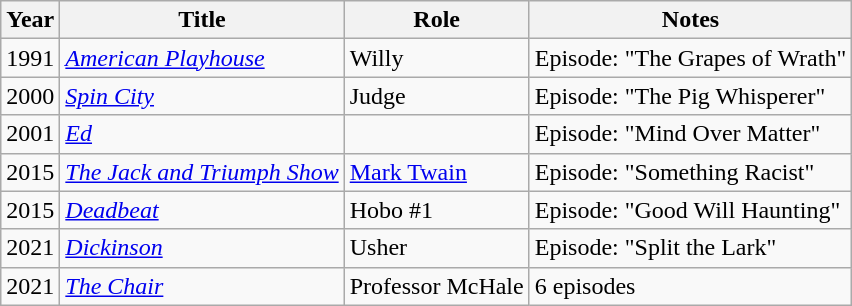<table class="wikitable sortable">
<tr>
<th>Year</th>
<th>Title</th>
<th>Role</th>
<th>Notes</th>
</tr>
<tr>
<td>1991</td>
<td><em><a href='#'>American Playhouse</a></em></td>
<td>Willy</td>
<td>Episode: "The Grapes of Wrath"</td>
</tr>
<tr>
<td>2000</td>
<td><em><a href='#'>Spin City</a></em></td>
<td>Judge</td>
<td>Episode: "The Pig Whisperer"</td>
</tr>
<tr>
<td>2001</td>
<td><a href='#'><em>Ed</em></a></td>
<td></td>
<td>Episode: "Mind Over Matter"</td>
</tr>
<tr>
<td>2015</td>
<td><em><a href='#'>The Jack and Triumph Show</a></em></td>
<td><a href='#'>Mark Twain</a></td>
<td>Episode: "Something Racist"</td>
</tr>
<tr>
<td>2015</td>
<td><a href='#'><em>Deadbeat</em></a></td>
<td>Hobo #1</td>
<td>Episode: "Good Will Haunting"</td>
</tr>
<tr>
<td>2021</td>
<td><a href='#'><em>Dickinson</em></a></td>
<td>Usher</td>
<td>Episode: "Split the Lark"</td>
</tr>
<tr>
<td>2021</td>
<td><a href='#'><em>The Chair</em></a></td>
<td>Professor McHale</td>
<td>6 episodes</td>
</tr>
</table>
